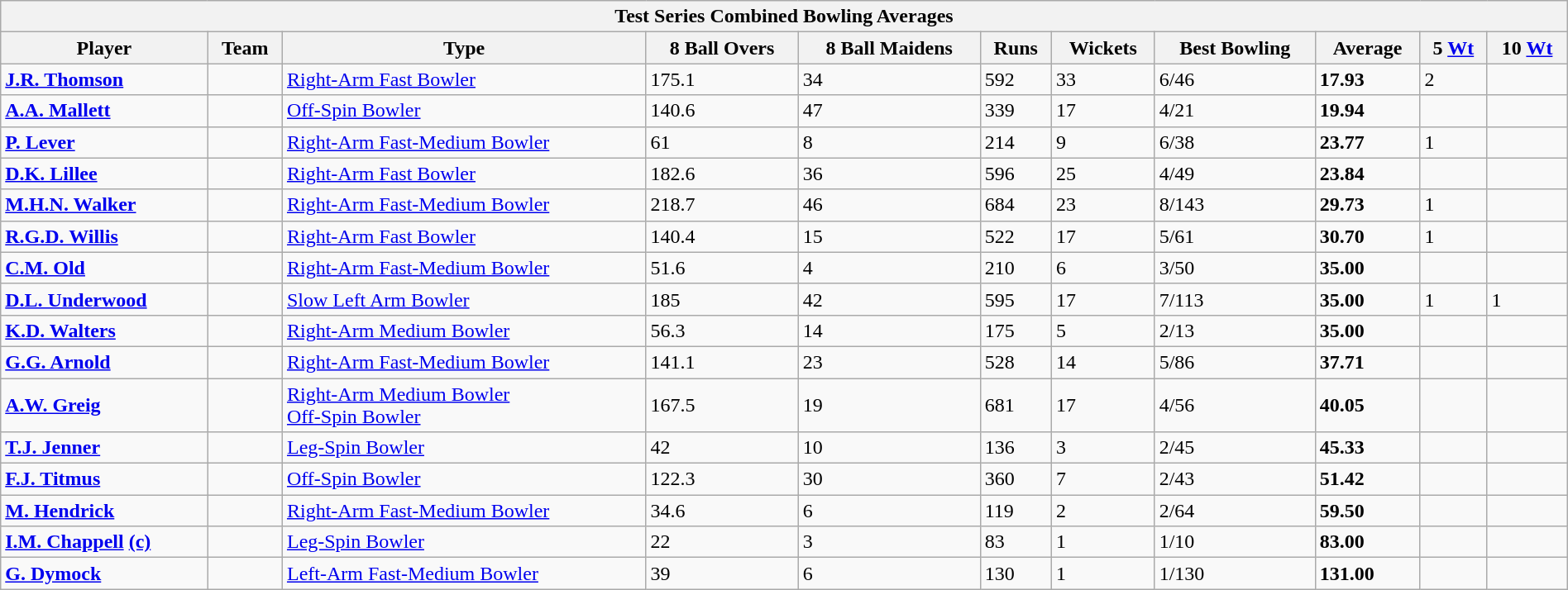<table class="wikitable" style="width:100%;">
<tr>
<th colspan=11>Test Series Combined Bowling Averages</th>
</tr>
<tr>
<th>Player</th>
<th>Team</th>
<th>Type</th>
<th>8 Ball Overs</th>
<th>8 Ball Maidens</th>
<th>Runs</th>
<th>Wickets</th>
<th>Best Bowling</th>
<th>Average</th>
<th>5 <a href='#'>Wt</a></th>
<th>10 <a href='#'>Wt</a></th>
</tr>
<tr align=left>
<td><strong><a href='#'>J.R. Thomson</a></strong></td>
<td></td>
<td><a href='#'>Right-Arm Fast Bowler</a></td>
<td>175.1</td>
<td>34</td>
<td>592</td>
<td>33</td>
<td>6/46</td>
<td><strong>17.93</strong></td>
<td>2</td>
<td></td>
</tr>
<tr align=left>
<td><strong><a href='#'>A.A. Mallett</a></strong></td>
<td></td>
<td><a href='#'>Off-Spin Bowler</a></td>
<td>140.6</td>
<td>47</td>
<td>339</td>
<td>17</td>
<td>4/21</td>
<td><strong>19.94</strong></td>
<td></td>
<td></td>
</tr>
<tr align=left>
<td><strong><a href='#'>P. Lever</a></strong></td>
<td></td>
<td><a href='#'>Right-Arm Fast-Medium Bowler</a></td>
<td>61</td>
<td>8</td>
<td>214</td>
<td>9</td>
<td>6/38</td>
<td><strong>23.77</strong></td>
<td>1</td>
<td></td>
</tr>
<tr align=left>
<td><strong><a href='#'>D.K. Lillee</a></strong></td>
<td></td>
<td><a href='#'>Right-Arm Fast Bowler</a></td>
<td>182.6</td>
<td>36</td>
<td>596</td>
<td>25</td>
<td>4/49</td>
<td><strong>23.84</strong></td>
<td></td>
<td></td>
</tr>
<tr align=left>
<td><strong><a href='#'>M.H.N. Walker</a></strong></td>
<td></td>
<td><a href='#'>Right-Arm Fast-Medium Bowler</a></td>
<td>218.7</td>
<td>46</td>
<td>684</td>
<td>23</td>
<td>8/143</td>
<td><strong>29.73</strong></td>
<td>1</td>
<td></td>
</tr>
<tr align=left>
<td><strong><a href='#'>R.G.D. Willis</a></strong></td>
<td></td>
<td><a href='#'>Right-Arm Fast Bowler</a></td>
<td>140.4</td>
<td>15</td>
<td>522</td>
<td>17</td>
<td>5/61</td>
<td><strong>30.70</strong></td>
<td>1</td>
<td></td>
</tr>
<tr align=left>
<td><strong><a href='#'>C.M. Old</a></strong></td>
<td></td>
<td><a href='#'>Right-Arm Fast-Medium Bowler</a></td>
<td>51.6</td>
<td>4</td>
<td>210</td>
<td>6</td>
<td>3/50</td>
<td><strong>35.00</strong></td>
<td></td>
<td></td>
</tr>
<tr align=left>
<td><strong><a href='#'>D.L. Underwood</a></strong></td>
<td></td>
<td><a href='#'>Slow Left Arm Bowler</a></td>
<td>185</td>
<td>42</td>
<td>595</td>
<td>17</td>
<td>7/113</td>
<td><strong>35.00</strong></td>
<td>1</td>
<td>1</td>
</tr>
<tr align=left>
<td><strong><a href='#'>K.D. Walters</a></strong></td>
<td></td>
<td><a href='#'>Right-Arm Medium Bowler</a></td>
<td>56.3</td>
<td>14</td>
<td>175</td>
<td>5</td>
<td>2/13</td>
<td><strong>35.00</strong></td>
<td></td>
<td></td>
</tr>
<tr align=left>
<td><strong><a href='#'>G.G. Arnold</a></strong></td>
<td></td>
<td><a href='#'>Right-Arm Fast-Medium Bowler</a></td>
<td>141.1</td>
<td>23</td>
<td>528</td>
<td>14</td>
<td>5/86</td>
<td><strong>37.71</strong></td>
<td></td>
<td></td>
</tr>
<tr align=left>
<td><strong><a href='#'>A.W. Greig</a></strong></td>
<td></td>
<td><a href='#'>Right-Arm Medium Bowler</a> <br> <a href='#'>Off-Spin Bowler</a></td>
<td>167.5</td>
<td>19</td>
<td>681</td>
<td>17</td>
<td>4/56</td>
<td><strong>40.05</strong></td>
<td></td>
<td></td>
</tr>
<tr align=left>
<td><strong><a href='#'>T.J. Jenner</a></strong></td>
<td></td>
<td><a href='#'>Leg-Spin Bowler</a></td>
<td>42</td>
<td>10</td>
<td>136</td>
<td>3</td>
<td>2/45</td>
<td><strong>45.33</strong></td>
<td></td>
<td></td>
</tr>
<tr align=left>
<td><strong><a href='#'>F.J. Titmus</a></strong></td>
<td></td>
<td><a href='#'>Off-Spin Bowler</a></td>
<td>122.3</td>
<td>30</td>
<td>360</td>
<td>7</td>
<td>2/43</td>
<td><strong>51.42</strong></td>
<td></td>
<td></td>
</tr>
<tr align=left>
<td><strong><a href='#'>M. Hendrick</a></strong></td>
<td></td>
<td><a href='#'>Right-Arm Fast-Medium Bowler</a></td>
<td>34.6</td>
<td>6</td>
<td>119</td>
<td>2</td>
<td>2/64</td>
<td><strong>59.50</strong></td>
<td></td>
<td></td>
</tr>
<tr align=left>
<td><strong><a href='#'>I.M. Chappell</a> <a href='#'>(c)</a></strong></td>
<td></td>
<td><a href='#'>Leg-Spin Bowler</a></td>
<td>22</td>
<td>3</td>
<td>83</td>
<td>1</td>
<td>1/10</td>
<td><strong>83.00</strong></td>
<td></td>
<td></td>
</tr>
<tr align=left>
<td><strong><a href='#'>G. Dymock</a></strong></td>
<td></td>
<td><a href='#'>Left-Arm Fast-Medium Bowler</a></td>
<td>39</td>
<td>6</td>
<td>130</td>
<td>1</td>
<td>1/130</td>
<td><strong>131.00</strong></td>
<td></td>
<td></td>
</tr>
</table>
